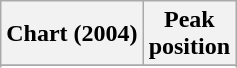<table class="wikitable sortable plainrowheaders">
<tr>
<th scope="col">Chart (2004)</th>
<th scope="col">Peak<br>position</th>
</tr>
<tr>
</tr>
<tr>
</tr>
<tr>
</tr>
</table>
